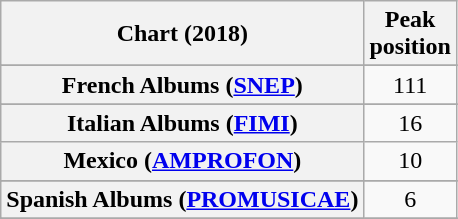<table class="wikitable sortable plainrowheaders" style="text-align:center">
<tr>
<th scope="col">Chart (2018)</th>
<th scope="col">Peak<br> position</th>
</tr>
<tr>
</tr>
<tr>
</tr>
<tr>
</tr>
<tr>
<th scope="row">French Albums (<a href='#'>SNEP</a>)</th>
<td>111</td>
</tr>
<tr>
</tr>
<tr>
<th scope="row">Italian Albums (<a href='#'>FIMI</a>)</th>
<td>16</td>
</tr>
<tr>
<th scope="row">Mexico (<a href='#'>AMPROFON</a>)</th>
<td>10</td>
</tr>
<tr>
</tr>
<tr>
<th scope="row">Spanish Albums (<a href='#'>PROMUSICAE</a>)</th>
<td>6</td>
</tr>
<tr>
</tr>
<tr>
</tr>
<tr>
</tr>
<tr>
</tr>
<tr>
</tr>
</table>
